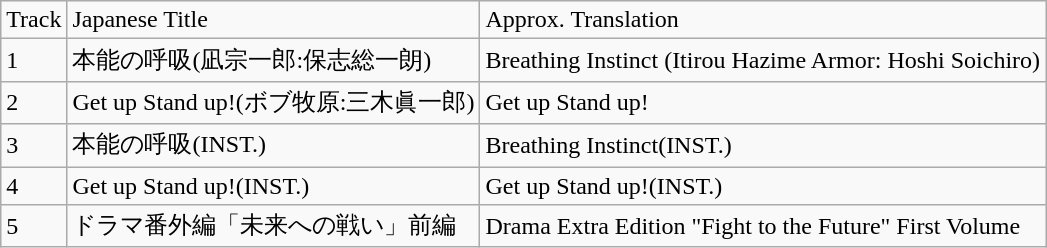<table class="wikitable">
<tr>
<td>Track</td>
<td>Japanese Title</td>
<td>Approx. Translation</td>
</tr>
<tr>
<td>1</td>
<td>本能の呼吸(凪宗一郎:保志総一朗)</td>
<td>Breathing Instinct (Itirou Hazime Armor: Hoshi Soichiro)</td>
</tr>
<tr>
<td>2</td>
<td>Get up Stand up!(ボブ牧原:三木眞一郎)</td>
<td>Get up Stand up!</td>
</tr>
<tr>
<td>3</td>
<td>本能の呼吸(INST.)</td>
<td>Breathing Instinct(INST.)</td>
</tr>
<tr>
<td>4</td>
<td>Get up Stand up!(INST.)</td>
<td>Get up Stand up!(INST.)</td>
</tr>
<tr>
<td>5</td>
<td>ドラマ番外編「未来への戦い」前編</td>
<td>Drama Extra Edition "Fight to the Future" First Volume</td>
</tr>
</table>
